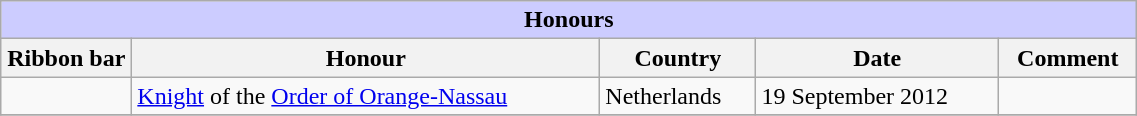<table class="wikitable" style="width:60%;">
<tr style="background:#ccf; text-align:center;">
<td colspan=5><strong>Honours</strong></td>
</tr>
<tr>
<th style="width:80px;">Ribbon bar</th>
<th>Honour</th>
<th>Country</th>
<th>Date</th>
<th>Comment</th>
</tr>
<tr>
<td></td>
<td><a href='#'>Knight</a> of the <a href='#'>Order of Orange-Nassau</a></td>
<td>Netherlands</td>
<td>19 September 2012</td>
<td></td>
</tr>
<tr>
</tr>
</table>
